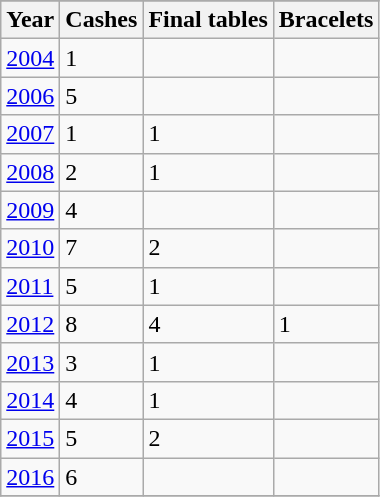<table class="wikitable">
<tr>
</tr>
<tr>
<th>Year</th>
<th>Cashes</th>
<th>Final tables</th>
<th>Bracelets</th>
</tr>
<tr>
<td><a href='#'>2004</a></td>
<td>1</td>
<td></td>
<td></td>
</tr>
<tr>
<td><a href='#'>2006</a></td>
<td>5</td>
<td></td>
<td></td>
</tr>
<tr>
<td><a href='#'>2007</a></td>
<td>1</td>
<td>1</td>
<td></td>
</tr>
<tr>
<td><a href='#'>2008</a></td>
<td>2</td>
<td>1</td>
<td></td>
</tr>
<tr>
<td><a href='#'>2009</a></td>
<td>4</td>
<td></td>
<td></td>
</tr>
<tr>
<td><a href='#'>2010</a></td>
<td>7</td>
<td>2</td>
<td></td>
</tr>
<tr>
<td><a href='#'>2011</a></td>
<td>5</td>
<td>1</td>
<td></td>
</tr>
<tr>
<td><a href='#'>2012</a></td>
<td>8</td>
<td>4</td>
<td>1</td>
</tr>
<tr>
<td><a href='#'>2013</a></td>
<td>3</td>
<td>1</td>
<td></td>
</tr>
<tr>
<td><a href='#'>2014</a></td>
<td>4</td>
<td>1</td>
<td></td>
</tr>
<tr>
<td><a href='#'>2015</a></td>
<td>5</td>
<td>2</td>
<td></td>
</tr>
<tr>
<td><a href='#'>2016</a></td>
<td>6</td>
<td></td>
<td></td>
</tr>
<tr>
</tr>
</table>
